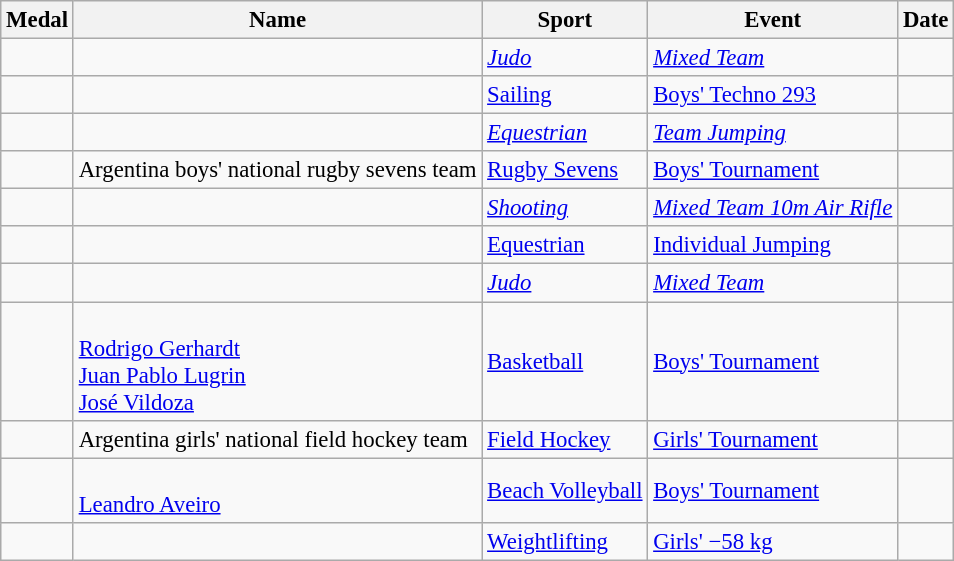<table class="wikitable sortable" style="font-size: 95%;">
<tr>
<th>Medal</th>
<th>Name</th>
<th>Sport</th>
<th>Event</th>
<th>Date</th>
</tr>
<tr>
<td><em></em></td>
<td><em> </em></td>
<td><em><a href='#'>Judo</a></em></td>
<td><em><a href='#'>Mixed Team</a></em></td>
<td><em></em></td>
</tr>
<tr>
<td></td>
<td></td>
<td><a href='#'>Sailing</a></td>
<td><a href='#'>Boys' Techno 293</a></td>
<td></td>
</tr>
<tr>
<td><em></em></td>
<td><em></em></td>
<td><em><a href='#'>Equestrian</a> </em></td>
<td><em><a href='#'>Team Jumping</a></em></td>
<td><em></em></td>
</tr>
<tr>
<td></td>
<td>Argentina boys' national rugby sevens team</td>
<td><a href='#'>Rugby Sevens</a></td>
<td><a href='#'>Boys' Tournament</a></td>
<td></td>
</tr>
<tr>
<td><em></em></td>
<td><em></em></td>
<td><em><a href='#'>Shooting</a> </em></td>
<td><em><a href='#'>Mixed Team 10m Air Rifle</a> </em></td>
<td><em></em></td>
</tr>
<tr>
<td></td>
<td></td>
<td><a href='#'>Equestrian</a></td>
<td><a href='#'>Individual Jumping</a></td>
<td></td>
</tr>
<tr>
<td><em></em></td>
<td><em></em></td>
<td><em><a href='#'>Judo</a></em></td>
<td><em><a href='#'>Mixed Team</a></em></td>
<td><em></em></td>
</tr>
<tr>
<td></td>
<td><br><a href='#'>Rodrigo Gerhardt</a><br><a href='#'>Juan Pablo Lugrin</a><br><a href='#'>José Vildoza</a></td>
<td><a href='#'>Basketball</a></td>
<td><a href='#'>Boys' Tournament</a></td>
<td></td>
</tr>
<tr>
<td></td>
<td>Argentina girls' national field hockey team</td>
<td><a href='#'>Field Hockey</a></td>
<td><a href='#'>Girls' Tournament</a></td>
<td></td>
</tr>
<tr>
<td></td>
<td><br><a href='#'>Leandro Aveiro</a></td>
<td><a href='#'>Beach Volleyball</a></td>
<td><a href='#'>Boys' Tournament</a></td>
<td></td>
</tr>
<tr>
<td></td>
<td></td>
<td><a href='#'>Weightlifting</a></td>
<td><a href='#'>Girls' −58 kg</a></td>
<td></td>
</tr>
</table>
